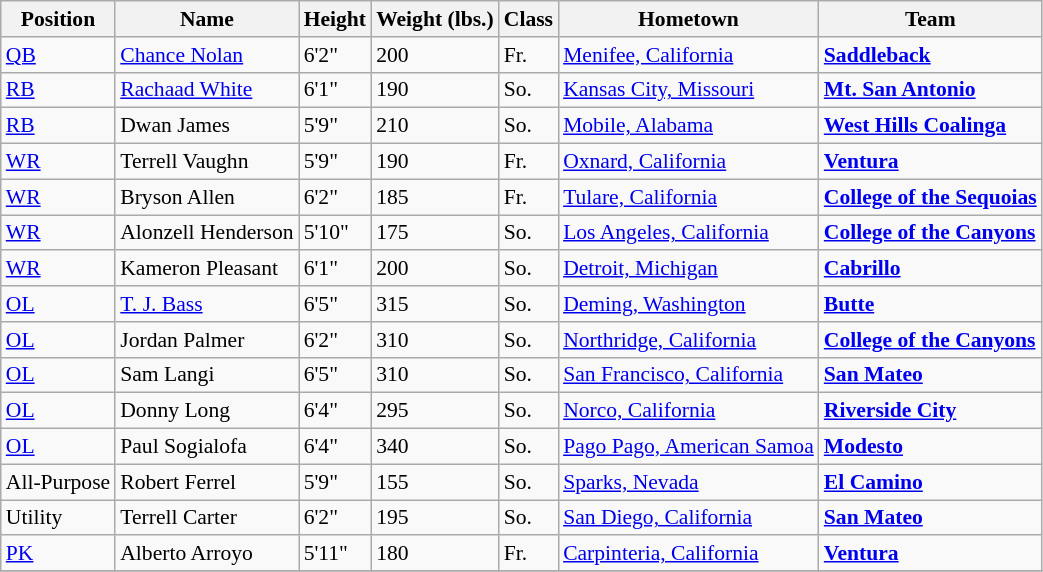<table class="wikitable" style="font-size: 90%">
<tr>
<th>Position</th>
<th>Name</th>
<th>Height</th>
<th>Weight (lbs.)</th>
<th>Class</th>
<th>Hometown</th>
<th>Team</th>
</tr>
<tr>
<td><a href='#'>QB</a></td>
<td><a href='#'>Chance Nolan</a></td>
<td>6'2"</td>
<td>200</td>
<td>Fr.</td>
<td><a href='#'>Menifee, California</a></td>
<td><strong><a href='#'>Saddleback</a></strong></td>
</tr>
<tr>
<td><a href='#'>RB</a></td>
<td><a href='#'>Rachaad White</a></td>
<td>6'1"</td>
<td>190</td>
<td>So.</td>
<td><a href='#'>Kansas City, Missouri</a></td>
<td><strong><a href='#'>Mt. San Antonio</a></strong></td>
</tr>
<tr>
<td><a href='#'>RB</a></td>
<td>Dwan James</td>
<td>5'9"</td>
<td>210</td>
<td>So.</td>
<td><a href='#'>Mobile, Alabama</a></td>
<td><strong><a href='#'>West Hills Coalinga</a></strong></td>
</tr>
<tr>
<td><a href='#'>WR</a></td>
<td>Terrell Vaughn</td>
<td>5'9"</td>
<td>190</td>
<td>Fr.</td>
<td><a href='#'>Oxnard, California</a></td>
<td><strong><a href='#'>Ventura</a></strong></td>
</tr>
<tr>
<td><a href='#'>WR</a></td>
<td>Bryson Allen</td>
<td>6'2"</td>
<td>185</td>
<td>Fr.</td>
<td><a href='#'>Tulare, California</a></td>
<td><strong><a href='#'>College of the Sequoias</a></strong></td>
</tr>
<tr>
<td><a href='#'>WR</a></td>
<td>Alonzell Henderson</td>
<td>5'10"</td>
<td>175</td>
<td>So.</td>
<td><a href='#'>Los Angeles, California</a></td>
<td><strong><a href='#'>College of the Canyons</a></strong></td>
</tr>
<tr>
<td><a href='#'>WR</a></td>
<td>Kameron Pleasant</td>
<td>6'1"</td>
<td>200</td>
<td>So.</td>
<td><a href='#'>Detroit, Michigan</a></td>
<td><strong><a href='#'>Cabrillo</a></strong></td>
</tr>
<tr>
<td><a href='#'>OL</a></td>
<td><a href='#'>T. J. Bass</a></td>
<td>6'5"</td>
<td>315</td>
<td>So.</td>
<td><a href='#'>Deming, Washington</a></td>
<td><strong><a href='#'>Butte</a></strong></td>
</tr>
<tr>
<td><a href='#'>OL</a></td>
<td>Jordan Palmer</td>
<td>6'2"</td>
<td>310</td>
<td>So.</td>
<td><a href='#'>Northridge, California</a></td>
<td><strong><a href='#'>College of the Canyons</a></strong></td>
</tr>
<tr>
<td><a href='#'>OL</a></td>
<td>Sam Langi</td>
<td>6'5"</td>
<td>310</td>
<td>So.</td>
<td><a href='#'>San Francisco, California</a></td>
<td><strong><a href='#'>San Mateo</a></strong></td>
</tr>
<tr>
<td><a href='#'>OL</a></td>
<td>Donny Long</td>
<td>6'4"</td>
<td>295</td>
<td>So.</td>
<td><a href='#'>Norco, California</a></td>
<td><strong><a href='#'>Riverside City</a></strong></td>
</tr>
<tr>
<td><a href='#'>OL</a></td>
<td>Paul Sogialofa</td>
<td>6'4"</td>
<td>340</td>
<td>So.</td>
<td><a href='#'>Pago Pago, American Samoa</a></td>
<td><strong><a href='#'>Modesto</a></strong></td>
</tr>
<tr>
<td>All-Purpose</td>
<td>Robert Ferrel</td>
<td>5'9"</td>
<td>155</td>
<td>So.</td>
<td><a href='#'>Sparks, Nevada</a></td>
<td><strong><a href='#'>El Camino</a></strong></td>
</tr>
<tr>
<td>Utility</td>
<td>Terrell Carter</td>
<td>6'2"</td>
<td>195</td>
<td>So.</td>
<td><a href='#'>San Diego, California</a></td>
<td><strong><a href='#'>San Mateo</a></strong></td>
</tr>
<tr>
<td><a href='#'>PK</a></td>
<td>Alberto Arroyo</td>
<td>5'11"</td>
<td>180</td>
<td>Fr.</td>
<td><a href='#'>Carpinteria, California</a></td>
<td><strong><a href='#'>Ventura</a></strong></td>
</tr>
<tr>
</tr>
</table>
